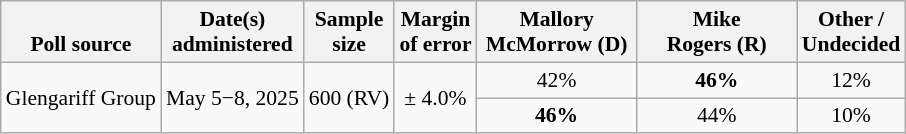<table class="wikitable" style="font-size:90%;text-align:center;">
<tr valign=bottom>
<th>Poll source</th>
<th>Date(s)<br>administered</th>
<th>Sample<br>size</th>
<th>Margin<br>of error</th>
<th style="width:100px;">Mallory<br>McMorrow (D)</th>
<th style="width:100px;">Mike<br>Rogers (R)</th>
<th>Other /<br>Undecided</th>
</tr>
<tr>
<td style="text-align:left;" rowspan="2">Glengariff Group</td>
<td rowspan="2">May 5−8, 2025</td>
<td rowspan="2">600 (RV)</td>
<td rowspan="2">± 4.0%</td>
<td>42%</td>
<td><strong>46%</strong></td>
<td>12%</td>
</tr>
<tr>
<td><strong>46%</strong></td>
<td>44%</td>
<td>10%</td>
</tr>
</table>
